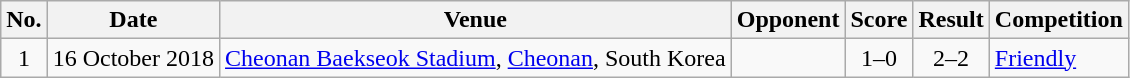<table class="wikitable sortable">
<tr>
<th>No.</th>
<th>Date</th>
<th>Venue</th>
<th>Opponent</th>
<th>Score</th>
<th>Result</th>
<th>Competition</th>
</tr>
<tr>
<td align="center">1</td>
<td>16 October 2018</td>
<td><a href='#'>Cheonan Baekseok Stadium</a>, <a href='#'>Cheonan</a>, South Korea</td>
<td></td>
<td style="text-align:center;">1–0</td>
<td style="text-align:center;">2–2</td>
<td><a href='#'>Friendly</a></td>
</tr>
</table>
